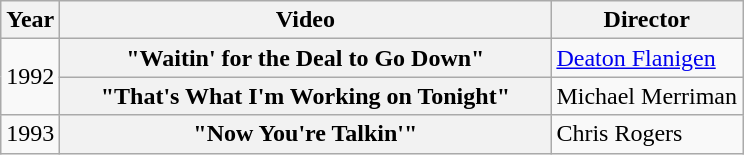<table class="wikitable plainrowheaders">
<tr>
<th>Year</th>
<th style="width:20em;">Video</th>
<th>Director</th>
</tr>
<tr>
<td rowspan="2">1992</td>
<th scope="row">"Waitin' for the Deal to Go Down"</th>
<td><a href='#'>Deaton Flanigen</a></td>
</tr>
<tr>
<th scope="row">"That's What I'm Working on Tonight"</th>
<td>Michael Merriman</td>
</tr>
<tr>
<td>1993</td>
<th scope="row">"Now You're Talkin'"</th>
<td>Chris Rogers</td>
</tr>
</table>
